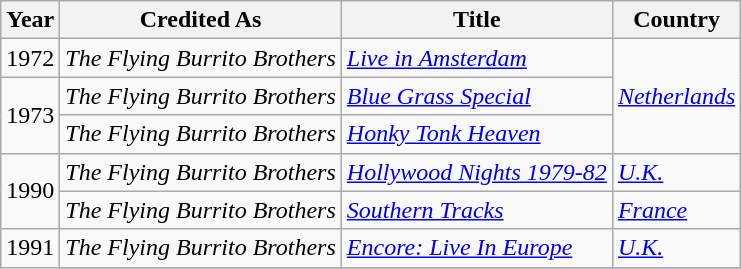<table class="wikitable">
<tr>
<th rowspan="1">Year</th>
<th rowspan="1">Credited As</th>
<th rowspan="1">Title</th>
<th rowspan="1">Country</th>
</tr>
<tr>
<td>1972</td>
<td><em>The Flying Burrito Brothers</em></td>
<td><em><a href='#'>Live in Amsterdam</a></em></td>
<td rowspan="3"><em><a href='#'>Netherlands</a></em></td>
</tr>
<tr>
<td rowspan="2">1973</td>
<td><em>The Flying Burrito Brothers</em></td>
<td><em><a href='#'>Blue Grass Special</a></em></td>
</tr>
<tr>
<td><em>The Flying Burrito Brothers</em></td>
<td><em><a href='#'>Honky Tonk Heaven</a></em></td>
</tr>
<tr>
<td rowspan="2">1990</td>
<td><em>The Flying Burrito Brothers</em></td>
<td><em><a href='#'>Hollywood Nights 1979-82</a></em></td>
<td><em><a href='#'>U.K.</a></em></td>
</tr>
<tr>
<td><em>The Flying Burrito Brothers</em></td>
<td><em><a href='#'>Southern Tracks</a></em></td>
<td><em><a href='#'>France</a></em></td>
</tr>
<tr>
<td rowspan="2">1991</td>
<td><em>The Flying Burrito Brothers</em></td>
<td><em><a href='#'>Encore: Live In Europe</a></em></td>
<td><em><a href='#'>U.K.</a></em></td>
</tr>
<tr>
</tr>
</table>
